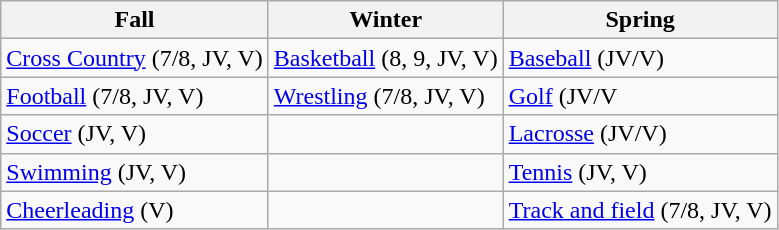<table class="wikitable">
<tr>
<th><strong>Fall</strong></th>
<th><strong>Winter</strong></th>
<th><strong>Spring</strong></th>
</tr>
<tr>
<td><a href='#'>Cross Country</a> (7/8, JV, V)</td>
<td><a href='#'>Basketball</a> (8, 9, JV, V)</td>
<td><a href='#'>Baseball</a> (JV/V)</td>
</tr>
<tr>
<td><a href='#'>Football</a> (7/8, JV, V)</td>
<td><a href='#'>Wrestling</a> (7/8, JV, V)</td>
<td><a href='#'>Golf</a> (JV/V</td>
</tr>
<tr>
<td><a href='#'>Soccer</a> (JV, V)</td>
<td></td>
<td><a href='#'>Lacrosse</a> (JV/V)</td>
</tr>
<tr>
<td><a href='#'>Swimming</a> (JV, V)</td>
<td></td>
<td><a href='#'>Tennis</a> (JV, V)</td>
</tr>
<tr>
<td><a href='#'>Cheerleading</a> (V)</td>
<td></td>
<td><a href='#'>Track and field</a> (7/8, JV, V)</td>
</tr>
</table>
